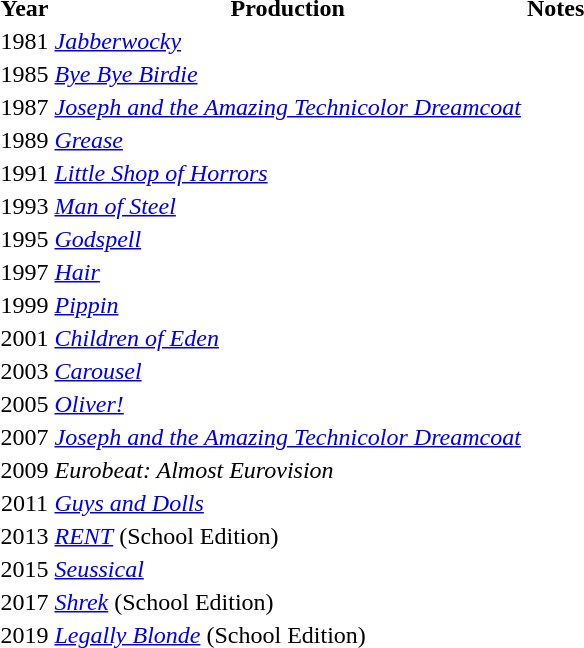<table>
<tr>
<th>Year</th>
<th>Production</th>
<th>Notes</th>
</tr>
<tr>
<td align=center>1981</td>
<td><em><a href='#'>Jabberwocky</a></em></td>
<td></td>
</tr>
<tr>
<td align=center>1985</td>
<td><em><a href='#'>Bye Bye Birdie</a></em></td>
<td></td>
</tr>
<tr>
<td align=center>1987</td>
<td><em><a href='#'>Joseph and the Amazing Technicolor Dreamcoat</a></em></td>
<td></td>
</tr>
<tr>
<td align=center>1989</td>
<td><em><a href='#'>Grease</a></em></td>
<td></td>
</tr>
<tr>
<td align=center>1991</td>
<td><em><a href='#'>Little Shop of Horrors</a></em></td>
<td></td>
</tr>
<tr>
<td align=center>1993</td>
<td><em><a href='#'>Man of Steel</a></em></td>
<td></td>
</tr>
<tr>
<td align=center>1995</td>
<td><em><a href='#'>Godspell</a></em></td>
<td></td>
</tr>
<tr>
<td align=center>1997</td>
<td><em><a href='#'>Hair</a></em></td>
<td></td>
</tr>
<tr>
<td align=center>1999</td>
<td><em><a href='#'>Pippin</a></em></td>
<td></td>
</tr>
<tr>
<td align=center>2001</td>
<td><em><a href='#'>Children of Eden</a></em></td>
<td></td>
</tr>
<tr>
<td align=center>2003</td>
<td><em><a href='#'>Carousel</a></em></td>
<td></td>
</tr>
<tr>
<td align=center>2005</td>
<td><em><a href='#'>Oliver!</a></em></td>
<td></td>
</tr>
<tr>
<td align=center>2007</td>
<td><em><a href='#'>Joseph and the Amazing Technicolor Dreamcoat</a></em></td>
<td></td>
</tr>
<tr>
<td align=center>2009</td>
<td><em>Eurobeat: Almost Eurovision</em></td>
<td></td>
</tr>
<tr>
<td align=center>2011</td>
<td><em><a href='#'>Guys and Dolls</a></em></td>
<td></td>
</tr>
<tr>
<td align=center>2013</td>
<td><em><a href='#'>RENT</a></em> (School Edition)</td>
<td></td>
</tr>
<tr>
<td align=center>2015</td>
<td><em><a href='#'>Seussical</a></em></td>
<td></td>
</tr>
<tr>
<td align=center>2017</td>
<td><em><a href='#'>Shrek</a></em> (School Edition)</td>
<td></td>
</tr>
<tr>
<td align=center>2019</td>
<td><em><a href='#'>Legally Blonde</a></em> (School Edition)</td>
<td></td>
</tr>
</table>
